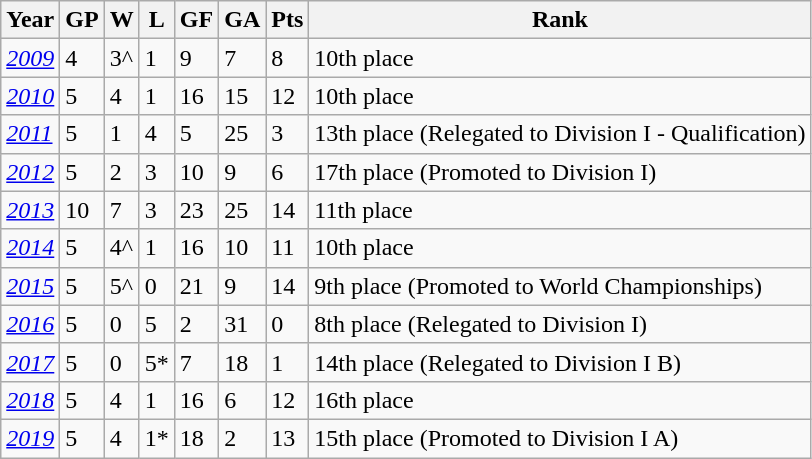<table class="wikitable">
<tr>
<th>Year</th>
<th>GP</th>
<th>W</th>
<th>L</th>
<th>GF</th>
<th>GA</th>
<th>Pts</th>
<th>Rank</th>
</tr>
<tr>
<td><em><a href='#'>2009</a></em></td>
<td>4</td>
<td>3^</td>
<td>1</td>
<td>9</td>
<td>7</td>
<td>8</td>
<td>10th place</td>
</tr>
<tr>
<td><em><a href='#'>2010</a></em></td>
<td>5</td>
<td>4</td>
<td>1</td>
<td>16</td>
<td>15</td>
<td>12</td>
<td>10th place</td>
</tr>
<tr>
<td><em><a href='#'>2011</a></em></td>
<td>5</td>
<td>1</td>
<td>4</td>
<td>5</td>
<td>25</td>
<td>3</td>
<td>13th place (Relegated to Division I - Qualification)</td>
</tr>
<tr>
<td><em><a href='#'>2012</a></em></td>
<td>5</td>
<td>2</td>
<td>3</td>
<td>10</td>
<td>9</td>
<td>6</td>
<td>17th place (Promoted to Division I)</td>
</tr>
<tr>
<td><em><a href='#'>2013</a></em></td>
<td>10</td>
<td>7</td>
<td>3</td>
<td>23</td>
<td>25</td>
<td>14</td>
<td>11th place</td>
</tr>
<tr>
<td><em><a href='#'>2014</a></em></td>
<td>5</td>
<td>4^</td>
<td>1</td>
<td>16</td>
<td>10</td>
<td>11</td>
<td>10th place</td>
</tr>
<tr>
<td><em><a href='#'>2015</a></em></td>
<td>5</td>
<td>5^</td>
<td>0</td>
<td>21</td>
<td>9</td>
<td>14</td>
<td>9th place (Promoted to World Championships)</td>
</tr>
<tr>
<td><em><a href='#'>2016</a></em></td>
<td>5</td>
<td>0</td>
<td>5</td>
<td>2</td>
<td>31</td>
<td>0</td>
<td>8th place (Relegated to Division I)</td>
</tr>
<tr>
<td><em><a href='#'>2017</a></em></td>
<td>5</td>
<td>0</td>
<td>5*</td>
<td>7</td>
<td>18</td>
<td>1</td>
<td>14th place (Relegated to Division I B)</td>
</tr>
<tr>
<td><em><a href='#'>2018</a></em></td>
<td>5</td>
<td>4</td>
<td>1</td>
<td>16</td>
<td>6</td>
<td>12</td>
<td>16th place</td>
</tr>
<tr>
<td><em><a href='#'>2019</a></em></td>
<td>5</td>
<td>4</td>
<td>1*</td>
<td>18</td>
<td>2</td>
<td>13</td>
<td>15th place (Promoted to Division I A)</td>
</tr>
</table>
